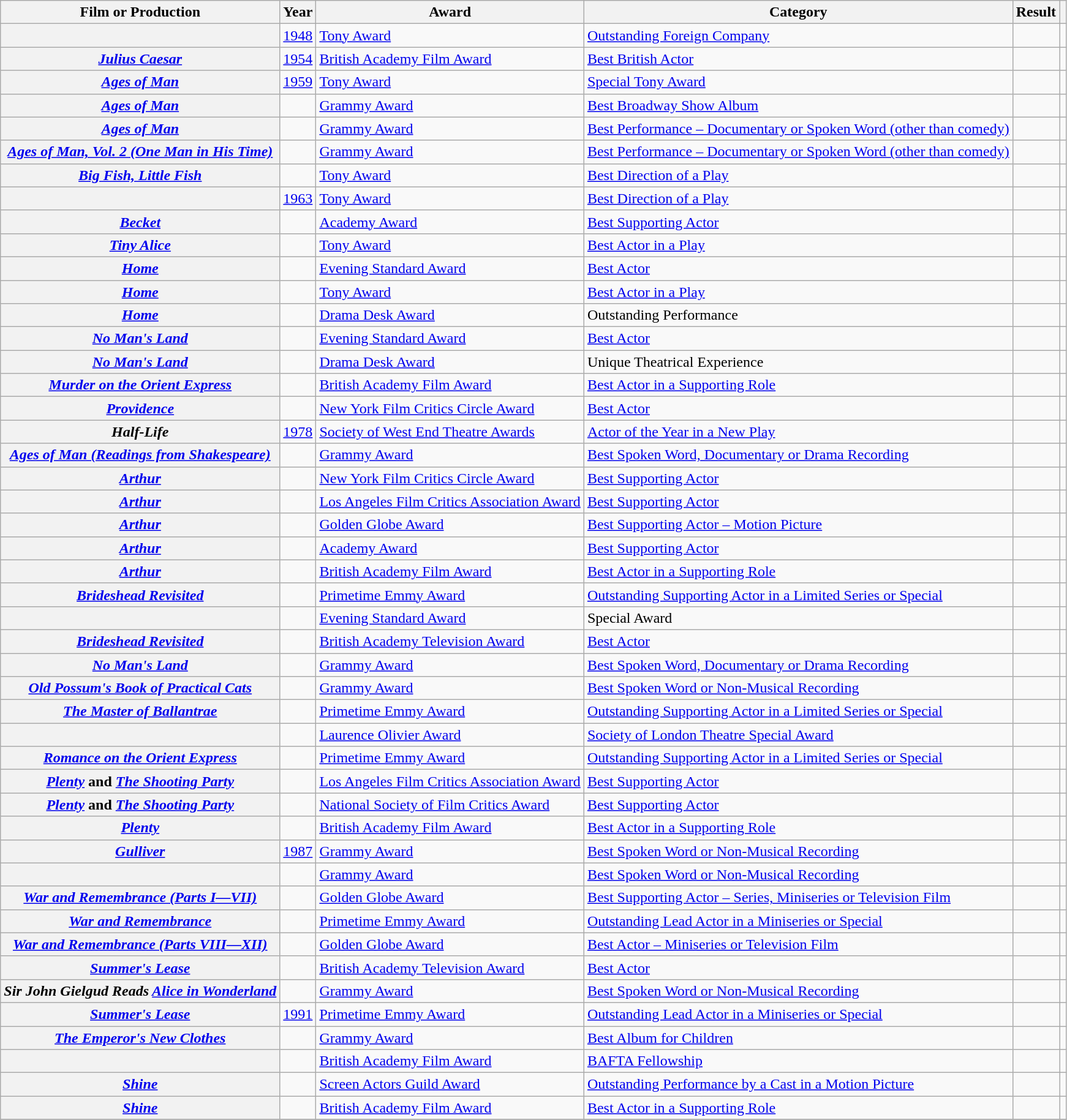<table class="wikitable plainrowheaders sortable" style="margin-right: 0;">
<tr>
<th scope="col">Film or Production</th>
<th scope="col">Year</th>
<th scope="col">Award</th>
<th scope="col">Category</th>
<th scope="col">Result</th>
<th scope="col" class="unsortable"></th>
</tr>
<tr>
<th scope="row"></th>
<td><a href='#'>1948</a></td>
<td><a href='#'>Tony Award</a></td>
<td><a href='#'>Outstanding Foreign Company</a></td>
<td></td>
<td style="text-align: center;"><br>
</td>
</tr>
<tr>
<th scope="row"><em><a href='#'>Julius Caesar</a></em></th>
<td><a href='#'>1954</a></td>
<td><a href='#'>British Academy Film Award</a></td>
<td><a href='#'>Best British Actor</a></td>
<td></td>
<td style="text-align: center;"></td>
</tr>
<tr>
<th scope="row"><em><a href='#'>Ages of Man</a></em></th>
<td><a href='#'>1959</a></td>
<td><a href='#'>Tony Award</a></td>
<td><a href='#'>Special Tony Award</a></td>
<td></td>
<td style="text-align: center;"></td>
</tr>
<tr>
<th scope="row"><em><a href='#'>Ages of Man</a></em></th>
<td></td>
<td><a href='#'>Grammy Award</a></td>
<td><a href='#'>Best Broadway Show Album</a></td>
<td></td>
<td style="text-align: center;"></td>
</tr>
<tr>
<th scope="row"><em><a href='#'>Ages of Man</a></em></th>
<td></td>
<td><a href='#'>Grammy Award</a></td>
<td><a href='#'>Best Performance – Documentary or Spoken Word (other than comedy)</a></td>
<td></td>
<td style="text-align: center;"></td>
</tr>
<tr>
<th scope="row"><em><a href='#'>Ages of Man, Vol. 2 (One Man in His Time)</a></em></th>
<td></td>
<td><a href='#'>Grammy Award</a></td>
<td><a href='#'>Best Performance – Documentary or Spoken Word (other than comedy)</a></td>
<td></td>
<td style="text-align: center;"></td>
</tr>
<tr>
<th scope="row"><em><a href='#'>Big Fish, Little Fish</a></em></th>
<td></td>
<td><a href='#'>Tony Award</a></td>
<td><a href='#'>Best Direction of a Play</a></td>
<td></td>
<td style="text-align: center;"></td>
</tr>
<tr>
<th scope="row"></th>
<td><a href='#'>1963</a></td>
<td><a href='#'>Tony Award</a></td>
<td><a href='#'>Best Direction of a Play</a></td>
<td></td>
<td style="text-align: center;"></td>
</tr>
<tr>
<th scope="row"><em><a href='#'>Becket</a></em></th>
<td></td>
<td><a href='#'>Academy Award</a></td>
<td><a href='#'>Best Supporting Actor</a></td>
<td></td>
<td style="text-align: center;"></td>
</tr>
<tr>
<th scope="row"><em><a href='#'>Tiny Alice</a></em></th>
<td></td>
<td><a href='#'>Tony Award</a></td>
<td><a href='#'>Best Actor in a Play</a></td>
<td></td>
<td style="text-align: center;"></td>
</tr>
<tr>
<th scope="row"><em><a href='#'>Home</a></em></th>
<td></td>
<td><a href='#'>Evening Standard Award</a></td>
<td><a href='#'>Best Actor</a></td>
<td></td>
<td style="text-align: center;"></td>
</tr>
<tr>
<th scope="row"><em><a href='#'>Home</a></em></th>
<td></td>
<td><a href='#'>Tony Award</a></td>
<td><a href='#'>Best Actor in a Play</a></td>
<td></td>
<td style="text-align: center;"></td>
</tr>
<tr>
<th scope="row"><em><a href='#'>Home</a></em></th>
<td></td>
<td><a href='#'>Drama Desk Award</a></td>
<td>Outstanding Performance</td>
<td></td>
<td align="center"></td>
</tr>
<tr>
<th scope="row"><em><a href='#'>No Man's Land</a></em></th>
<td></td>
<td><a href='#'>Evening Standard Award</a></td>
<td><a href='#'>Best Actor</a></td>
<td></td>
<td style="text-align: center;"></td>
</tr>
<tr>
<th scope="row"><em><a href='#'>No Man's Land</a></em></th>
<td></td>
<td><a href='#'>Drama Desk Award</a></td>
<td>Unique Theatrical Experience</td>
<td></td>
<td align="center"></td>
</tr>
<tr>
<th scope="row"><em><a href='#'>Murder on the Orient Express</a></em></th>
<td></td>
<td><a href='#'>British Academy Film Award</a></td>
<td><a href='#'>Best Actor in a Supporting Role</a></td>
<td></td>
<td style="text-align: center;"></td>
</tr>
<tr>
<th scope="row"><em><a href='#'>Providence</a></em></th>
<td></td>
<td><a href='#'>New York Film Critics Circle Award</a></td>
<td><a href='#'>Best Actor</a></td>
<td></td>
<td style="text-align: center;"></td>
</tr>
<tr>
<th scope="row"><em>Half-Life</em></th>
<td><a href='#'>1978</a></td>
<td><a href='#'>Society of West End Theatre Awards</a></td>
<td><a href='#'>Actor of the Year in a New Play</a></td>
<td></td>
<td style="text-align:center;"></td>
</tr>
<tr>
<th scope="row"><em><a href='#'>Ages of Man (Readings from Shakespeare)</a></em></th>
<td></td>
<td><a href='#'>Grammy Award</a></td>
<td><a href='#'>Best Spoken Word, Documentary or Drama Recording</a></td>
<td></td>
<td style="text-align: center;"></td>
</tr>
<tr>
<th scope="row"><em><a href='#'>Arthur</a></em></th>
<td></td>
<td><a href='#'>New York Film Critics Circle Award</a></td>
<td><a href='#'>Best Supporting Actor</a></td>
<td></td>
<td style="text-align: center;"></td>
</tr>
<tr>
<th scope="row"><em><a href='#'>Arthur</a></em></th>
<td></td>
<td><a href='#'>Los Angeles Film Critics Association Award</a></td>
<td><a href='#'>Best Supporting Actor</a></td>
<td></td>
<td style="text-align: center;"></td>
</tr>
<tr>
<th scope="row"><em><a href='#'>Arthur</a></em></th>
<td></td>
<td><a href='#'>Golden Globe Award</a></td>
<td><a href='#'>Best Supporting Actor – Motion Picture</a></td>
<td></td>
<td style="text-align: center;"></td>
</tr>
<tr>
<th scope="row"><em><a href='#'>Arthur</a></em></th>
<td></td>
<td><a href='#'>Academy Award</a></td>
<td><a href='#'>Best Supporting Actor</a></td>
<td></td>
<td style="text-align: center;"></td>
</tr>
<tr>
<th scope="row"><em><a href='#'>Arthur</a></em></th>
<td></td>
<td><a href='#'>British Academy Film Award</a></td>
<td><a href='#'>Best Actor in a Supporting Role</a></td>
<td></td>
<td style="text-align: center;"></td>
</tr>
<tr>
<th scope="row"><em><a href='#'>Brideshead Revisited</a></em></th>
<td></td>
<td><a href='#'>Primetime Emmy Award</a></td>
<td><a href='#'>Outstanding Supporting Actor in a Limited Series or Special</a></td>
<td></td>
<td style="text-align: center;"></td>
</tr>
<tr>
<th scope="row"></th>
<td></td>
<td><a href='#'>Evening Standard Award</a></td>
<td>Special Award</td>
<td></td>
<td style="text-align: center;"></td>
</tr>
<tr>
<th scope="row"><em><a href='#'>Brideshead Revisited</a></em></th>
<td></td>
<td><a href='#'>British Academy Television Award</a></td>
<td><a href='#'>Best Actor</a></td>
<td></td>
<td style="text-align: center;"></td>
</tr>
<tr>
<th scope="row"><em><a href='#'>No Man's Land</a></em></th>
<td></td>
<td><a href='#'>Grammy Award</a></td>
<td><a href='#'>Best Spoken Word, Documentary or Drama Recording</a></td>
<td></td>
<td style="text-align: center;"></td>
</tr>
<tr>
<th scope="row"><em><a href='#'>Old Possum's Book of Practical Cats</a></em></th>
<td></td>
<td><a href='#'>Grammy Award</a></td>
<td><a href='#'>Best Spoken Word or Non-Musical Recording</a></td>
<td></td>
<td style="text-align: center;"></td>
</tr>
<tr>
<th scope="row"><em><a href='#'>The Master of Ballantrae</a></em></th>
<td></td>
<td><a href='#'>Primetime Emmy Award</a></td>
<td><a href='#'>Outstanding Supporting Actor in a Limited Series or Special</a></td>
<td></td>
<td style="text-align: center;"></td>
</tr>
<tr>
<th scope="row"></th>
<td></td>
<td><a href='#'>Laurence Olivier Award</a></td>
<td><a href='#'>Society of London Theatre Special Award</a></td>
<td></td>
<td style="text-align: center;"></td>
</tr>
<tr>
<th scope="row"><em><a href='#'>Romance on the Orient Express</a></em></th>
<td></td>
<td><a href='#'>Primetime Emmy Award</a></td>
<td><a href='#'>Outstanding Supporting Actor in a Limited Series or Special</a></td>
<td></td>
<td style="text-align: center;"></td>
</tr>
<tr>
<th scope="row"><em><a href='#'>Plenty</a></em> and <em><a href='#'>The Shooting Party</a></em></th>
<td></td>
<td><a href='#'>Los Angeles Film Critics Association Award</a></td>
<td><a href='#'>Best Supporting Actor</a></td>
<td></td>
<td style="text-align: center;"><br></td>
</tr>
<tr>
<th scope="row"><em><a href='#'>Plenty</a></em> and <em><a href='#'>The Shooting Party</a></em></th>
<td></td>
<td><a href='#'>National Society of Film Critics Award</a></td>
<td><a href='#'>Best Supporting Actor</a></td>
<td></td>
<td style="text-align: center;"></td>
</tr>
<tr>
<th scope="row"><em><a href='#'>Plenty</a></em></th>
<td></td>
<td><a href='#'>British Academy Film Award</a></td>
<td><a href='#'>Best Actor in a Supporting Role</a></td>
<td></td>
<td style="text-align: center;"></td>
</tr>
<tr>
<th scope="row"><em><a href='#'>Gulliver</a></em></th>
<td><a href='#'>1987</a></td>
<td><a href='#'>Grammy Award</a></td>
<td><a href='#'>Best Spoken Word or Non-Musical Recording</a></td>
<td></td>
<td style="text-align: center;"></td>
</tr>
<tr>
<th scope="row"></th>
<td></td>
<td><a href='#'>Grammy Award</a></td>
<td><a href='#'>Best Spoken Word or Non-Musical Recording</a></td>
<td></td>
<td style="text-align: center;"></td>
</tr>
<tr>
<th scope="row"><em><a href='#'>War and Remembrance (Parts I—VII)</a></em></th>
<td></td>
<td><a href='#'>Golden Globe Award</a></td>
<td><a href='#'>Best Supporting Actor – Series, Miniseries or Television Film</a></td>
<td></td>
<td style="text-align: center;"></td>
</tr>
<tr>
<th scope="row"><em><a href='#'>War and Remembrance</a></em></th>
<td></td>
<td><a href='#'>Primetime Emmy Award</a></td>
<td><a href='#'>Outstanding Lead Actor in a Miniseries or Special</a></td>
<td></td>
<td style="text-align: center;"><br></td>
</tr>
<tr>
<th scope="row"><em><a href='#'>War and Remembrance (Parts VIII—XII)</a></em></th>
<td></td>
<td><a href='#'>Golden Globe Award</a></td>
<td><a href='#'>Best Actor – Miniseries or Television Film</a></td>
<td></td>
<td style="text-align: center;"></td>
</tr>
<tr>
<th scope="row"><em><a href='#'>Summer's Lease</a></em></th>
<td></td>
<td><a href='#'>British Academy Television Award</a></td>
<td><a href='#'>Best Actor</a></td>
<td></td>
<td style="text-align: center;"></td>
</tr>
<tr>
<th scope="row"><em>Sir John Gielgud Reads <a href='#'>Alice in Wonderland</a></em></th>
<td></td>
<td><a href='#'>Grammy Award</a></td>
<td><a href='#'>Best Spoken Word or Non-Musical Recording</a></td>
<td></td>
<td style="text-align: center;"></td>
</tr>
<tr>
<th scope="row"><em><a href='#'>Summer's Lease</a></em></th>
<td><a href='#'>1991</a></td>
<td><a href='#'>Primetime Emmy Award</a></td>
<td><a href='#'>Outstanding Lead Actor in a Miniseries or Special</a></td>
<td></td>
<td style="text-align: center;"></td>
</tr>
<tr>
<th scope="row"><em><a href='#'>The Emperor's New Clothes</a></em></th>
<td></td>
<td><a href='#'>Grammy Award</a></td>
<td><a href='#'>Best Album for Children</a></td>
<td></td>
<td style="text-align: center;"></td>
</tr>
<tr>
<th scope="row"></th>
<td></td>
<td><a href='#'>British Academy Film Award</a></td>
<td><a href='#'>BAFTA Fellowship</a></td>
<td></td>
<td style="text-align: center;"><br></td>
</tr>
<tr>
<th scope="row"><em><a href='#'>Shine</a></em></th>
<td></td>
<td><a href='#'>Screen Actors Guild Award</a></td>
<td><a href='#'>Outstanding Performance by a Cast in a Motion Picture</a></td>
<td></td>
<td style="text-align: center;"></td>
</tr>
<tr>
<th scope="row"><em><a href='#'>Shine</a></em></th>
<td></td>
<td><a href='#'>British Academy Film Award</a></td>
<td><a href='#'>Best Actor in a Supporting Role</a></td>
<td></td>
<td style="text-align: center;"></td>
</tr>
<tr>
</tr>
</table>
